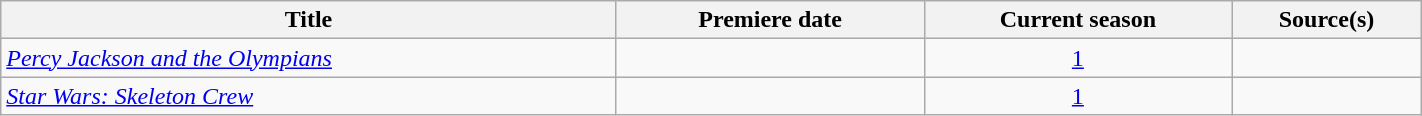<table class="wikitable plainrowheaders sortable" style="width:75%;text-align:center;">
<tr>
<th scope="col" style="width:20%;">Title</th>
<th scope="col" style="width:10%;">Premiere date</th>
<th scope="col" style="width:10%;">Current season</th>
<th class="unsortable" style="width:5%;">Source(s)</th>
</tr>
<tr>
<td scope="row" style="text-align:left;"><em><a href='#'>Percy Jackson and the Olympians</a></em></td>
<td></td>
<td><a href='#'>1</a></td>
<td></td>
</tr>
<tr>
<td scope="row" style="text-align:left;"><em><a href='#'>Star Wars: Skeleton Crew</a></em></td>
<td></td>
<td><a href='#'>1</a></td>
<td></td>
</tr>
</table>
